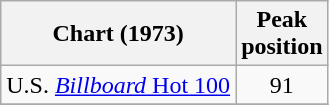<table class="wikitable">
<tr>
<th>Chart (1973)</th>
<th>Peak<br>position</th>
</tr>
<tr>
<td>U.S. <a href='#'><em>Billboard</em> Hot 100</a></td>
<td align="center">91</td>
</tr>
<tr>
</tr>
</table>
